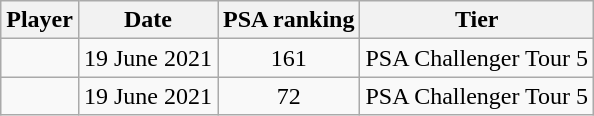<table class="wikitable sortable">
<tr>
<th>Player</th>
<th>Date</th>
<th>PSA ranking</th>
<th>Tier</th>
</tr>
<tr>
<td></td>
<td>19 June 2021</td>
<td align="center">161</td>
<td>PSA Challenger Tour 5</td>
</tr>
<tr>
<td></td>
<td>19 June 2021</td>
<td align="center">72</td>
<td>PSA Challenger Tour 5</td>
</tr>
</table>
